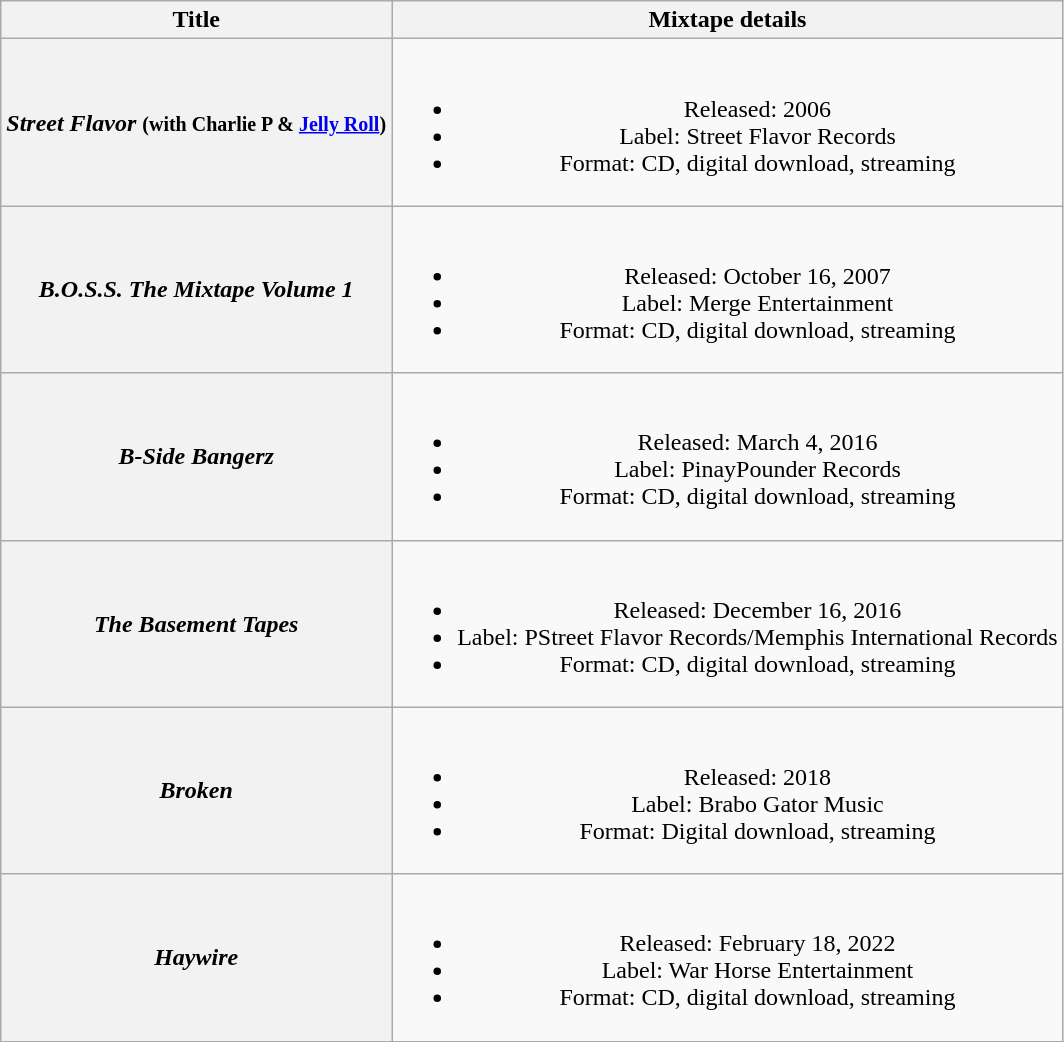<table class="wikitable plainrowheaders" style="text-align:center;">
<tr>
<th scope="col" scope="col">Title</th>
<th scope="col" scope="col";">Mixtape details</th>
</tr>
<tr>
<th scope="row"><em>Street Flavor</em> <small>(with Charlie P & <a href='#'>Jelly Roll</a>)</small></th>
<td><br><ul><li>Released: 2006</li><li>Label: Street Flavor Records</li><li>Format: CD, digital download, streaming</li></ul></td>
</tr>
<tr>
<th scope="row"><em>B.O.S.S. The Mixtape Volume 1</em></th>
<td><br><ul><li>Released: October 16, 2007</li><li>Label: Merge Entertainment</li><li>Format: CD, digital download, streaming</li></ul></td>
</tr>
<tr>
<th scope="row"><em>B-Side Bangerz</em></th>
<td><br><ul><li>Released: March 4, 2016</li><li>Label: PinayPounder Records</li><li>Format: CD, digital download, streaming</li></ul></td>
</tr>
<tr>
<th scope="row"><em>The Basement Tapes</em></th>
<td><br><ul><li>Released: December 16, 2016</li><li>Label: PStreet Flavor Records/Memphis International Records</li><li>Format: CD, digital download, streaming</li></ul></td>
</tr>
<tr>
<th scope="row"><em>Broken</em></th>
<td><br><ul><li>Released: 2018</li><li>Label: Brabo Gator Music</li><li>Format: Digital download, streaming</li></ul></td>
</tr>
<tr>
<th scope="row"><em>Haywire</em></th>
<td><br><ul><li>Released: February 18, 2022</li><li>Label: War Horse Entertainment</li><li>Format: CD, digital download, streaming</li></ul></td>
</tr>
<tr>
</tr>
</table>
